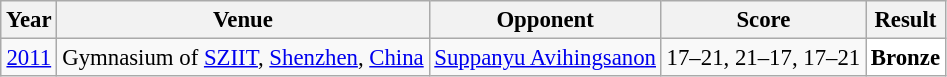<table class="sortable wikitable" style="font-size: 95%;">
<tr>
<th>Year</th>
<th>Venue</th>
<th>Opponent</th>
<th>Score</th>
<th>Result</th>
</tr>
<tr>
<td align="center"><a href='#'>2011</a></td>
<td align="left">Gymnasium of <a href='#'>SZIIT</a>, <a href='#'>Shenzhen</a>, <a href='#'>China</a></td>
<td align="left"> <a href='#'>Suppanyu Avihingsanon</a></td>
<td align="left">17–21, 21–17, 17–21</td>
<td style="text-align:left; background:white"> <strong>Bronze</strong></td>
</tr>
</table>
